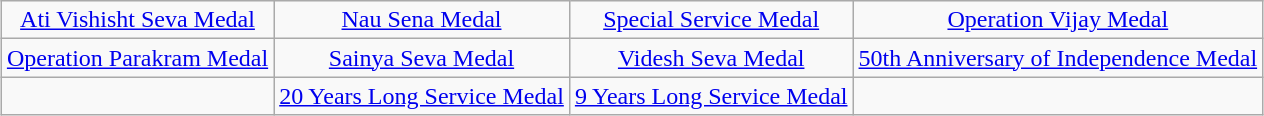<table class="wikitable" style="margin:1em auto; text-align:center;">
<tr>
<td><a href='#'>Ati Vishisht Seva Medal</a></td>
<td><a href='#'>Nau Sena Medal</a></td>
<td><a href='#'>Special Service Medal</a></td>
<td><a href='#'>Operation Vijay Medal</a></td>
</tr>
<tr>
<td><a href='#'>Operation Parakram Medal</a></td>
<td><a href='#'>Sainya Seva Medal</a></td>
<td><a href='#'>Videsh Seva Medal</a></td>
<td><a href='#'>50th Anniversary of Independence Medal</a></td>
</tr>
<tr>
<td></td>
<td><a href='#'>20 Years Long Service Medal</a></td>
<td><a href='#'>9 Years Long Service Medal</a></td>
<td></td>
</tr>
</table>
